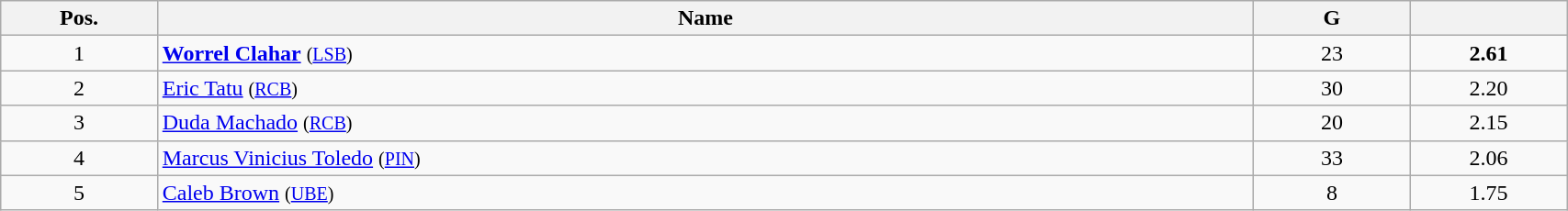<table class="wikitable" style="width:90%;">
<tr>
<th style="width:10%;">Pos.</th>
<th style="width:70%;">Name</th>
<th style="width:10%;">G</th>
<th style="width:10%;"></th>
</tr>
<tr align=center>
<td>1</td>
<td align=left> <strong><a href='#'>Worrel Clahar</a></strong> <small>(<a href='#'>LSB</a>)</small></td>
<td>23</td>
<td><strong>2.61</strong></td>
</tr>
<tr align=center>
<td>2</td>
<td align=left> <a href='#'>Eric Tatu</a> <small>(<a href='#'>RCB</a>)</small></td>
<td>30</td>
<td>2.20</td>
</tr>
<tr align=center>
<td>3</td>
<td align=left> <a href='#'>Duda Machado</a> <small>(<a href='#'>RCB</a>)</small></td>
<td>20</td>
<td>2.15</td>
</tr>
<tr align=center>
<td>4</td>
<td align=left> <a href='#'>Marcus Vinicius Toledo</a> <small>(<a href='#'>PIN</a>)</small></td>
<td>33</td>
<td>2.06</td>
</tr>
<tr align=center>
<td>5</td>
<td align=left> <a href='#'>Caleb Brown</a> <small>(<a href='#'>UBE</a>)</small></td>
<td>8</td>
<td>1.75</td>
</tr>
</table>
